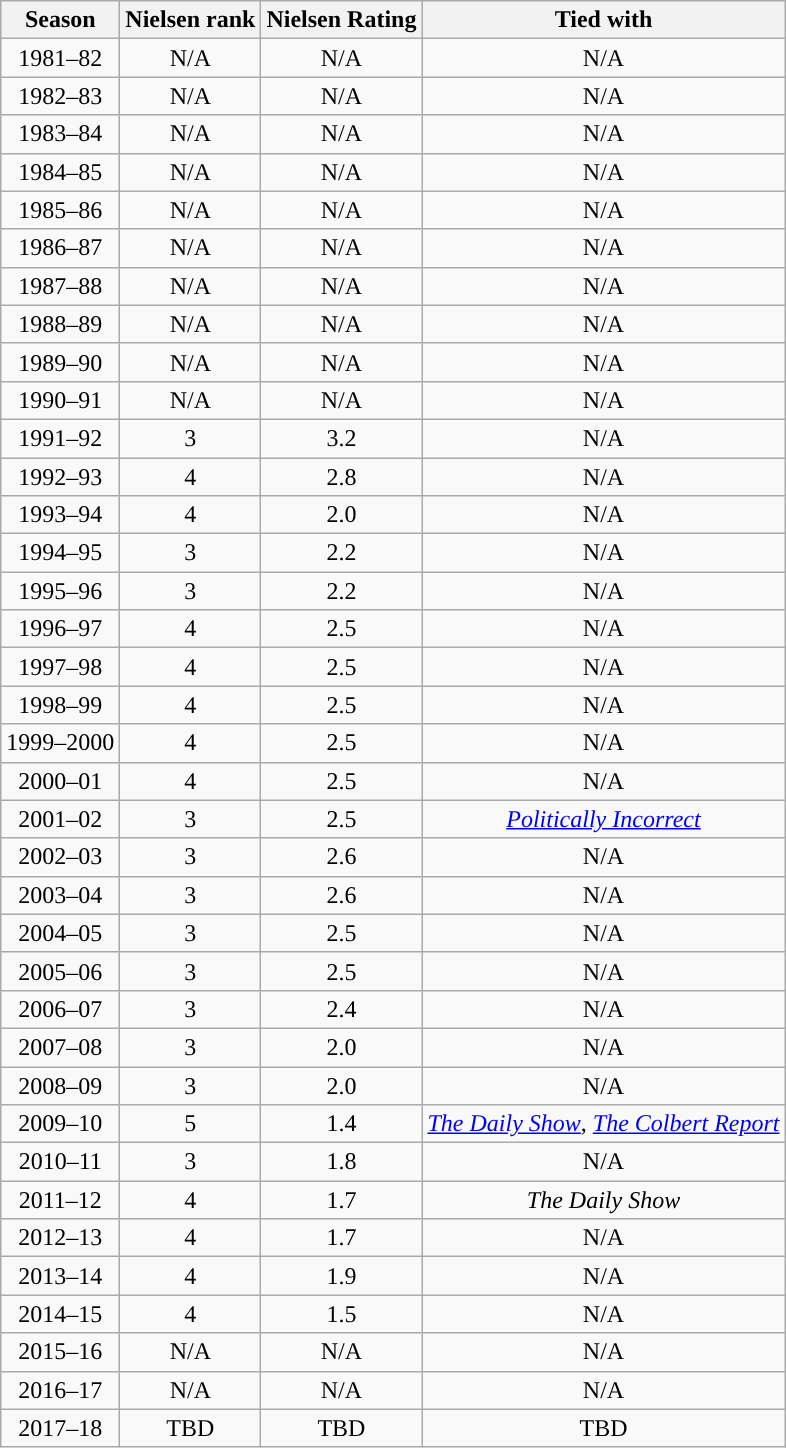<table class="wikitable" style="text-align: center">
<tr>
<th>Season</th>
<th>Nielsen rank</th>
<th>Nielsen Rating</th>
<th>Tied with</th>
</tr>
<tr>
<td style="text-align:center">1981–82</td>
<td style="text-align:center:">N/A</td>
<td style="text-align:center">N/A</td>
<td style="text-align:center">N/A</td>
</tr>
<tr>
<td style="text-align:center">1982–83</td>
<td style="text-align:center:">N/A</td>
<td style="text-align:center">N/A</td>
<td style="text-align:center">N/A</td>
</tr>
<tr>
<td style="text-align:center">1983–84</td>
<td style="text-align:center:">N/A</td>
<td style="text-align:center">N/A</td>
<td style="text-align:center">N/A</td>
</tr>
<tr>
<td style="text-align:center">1984–85</td>
<td style="text-align:center:">N/A</td>
<td style="text-align:center">N/A</td>
<td style="text-align:center">N/A</td>
</tr>
<tr>
<td style="text-align:center">1985–86</td>
<td style="text-align:center:">N/A</td>
<td style="text-align:center">N/A</td>
<td style="text-align:center">N/A</td>
</tr>
<tr>
<td style="text-align:center">1986–87</td>
<td style="text-align:center:">N/A</td>
<td style="text-align:center">N/A</td>
<td style="text-align:center">N/A</td>
</tr>
<tr>
<td style="text-align:center">1987–88</td>
<td style="text-align:center:">N/A</td>
<td style="text-align:center">N/A</td>
<td style="text-align:center">N/A</td>
</tr>
<tr>
<td style="text-align:center">1988–89</td>
<td style="text-align:center:">N/A</td>
<td style="text-align:center">N/A</td>
<td style="text-align:center">N/A</td>
</tr>
<tr>
<td style="text-align:center">1989–90</td>
<td style="text-align:center:">N/A</td>
<td style="text-align:center">N/A</td>
<td style="text-align:center">N/A</td>
</tr>
<tr>
<td style="text-align:center">1990–91</td>
<td style="text-align:center:">N/A</td>
<td style="text-align:center">N/A</td>
<td style="text-align:center">N/A</td>
</tr>
<tr>
<td style="text-align:center">1991–92</td>
<td style="text-align:center:">3</td>
<td style="text-align:center">3.2</td>
<td style="text-align:center">N/A</td>
</tr>
<tr>
<td style="text-align:center">1992–93</td>
<td style="text-align:center:">4</td>
<td style="text-align:center">2.8</td>
<td style="text-align:center">N/A</td>
</tr>
<tr>
<td style="text-align:center">1993–94</td>
<td style="text-align:center:">4</td>
<td style="text-align:center">2.0</td>
<td style="text-align:center">N/A</td>
</tr>
<tr>
<td style="text-align:center">1994–95</td>
<td style="text-align:center:">3</td>
<td style="text-align:center">2.2</td>
<td style="text-align:center">N/A</td>
</tr>
<tr>
<td style="text-align:center">1995–96</td>
<td style="text-align:center:">3</td>
<td style="text-align:center">2.2</td>
<td style="text-align:center">N/A</td>
</tr>
<tr>
<td style="text-align:center">1996–97</td>
<td style="text-align:center:">4</td>
<td style="text-align:center">2.5</td>
<td style="text-align:center">N/A</td>
</tr>
<tr>
<td style="text-align:center">1997–98</td>
<td style="text-align:center:">4</td>
<td style="text-align:center">2.5</td>
<td style="text-align:center">N/A</td>
</tr>
<tr>
<td style="text-align:center">1998–99</td>
<td style="text-align:center:">4</td>
<td style="text-align:center">2.5</td>
<td style="text-align:center">N/A</td>
</tr>
<tr>
<td style="text-align:center">1999–2000</td>
<td style="text-align:center:">4</td>
<td style="text-align:center">2.5</td>
<td style="text-align:center">N/A</td>
</tr>
<tr>
<td style="text-align:center">2000–01</td>
<td style="text-align:center:">4</td>
<td style="text-align:center">2.5</td>
<td style="text-align:center">N/A</td>
</tr>
<tr>
<td style="text-align:center">2001–02</td>
<td style="text-align:center:">3</td>
<td style="text-align:center">2.5</td>
<td style="text-align:center"><em><a href='#'>Politically Incorrect</a></em></td>
</tr>
<tr>
<td style="text-align:center">2002–03</td>
<td style="text-align:center:">3</td>
<td style="text-align:center">2.6</td>
<td style="text-align:center">N/A</td>
</tr>
<tr>
<td style="text-align:center">2003–04</td>
<td style="text-align:center:">3</td>
<td style="text-align:center">2.6</td>
<td style="text-align:center">N/A</td>
</tr>
<tr>
<td style="text-align:center">2004–05</td>
<td style="text-align:center:">3</td>
<td style="text-align:center">2.5</td>
<td style="text-align:center">N/A</td>
</tr>
<tr>
<td style="text-align:center">2005–06</td>
<td style="text-align:center:">3</td>
<td style="text-align:center">2.5</td>
<td style="text-align:center">N/A</td>
</tr>
<tr>
<td style="text-align:center">2006–07</td>
<td style="text-align:center:">3</td>
<td style="text-align:center">2.4</td>
<td style="text-align:center">N/A</td>
</tr>
<tr>
<td style="text-align:center">2007–08</td>
<td style="text-align:center:">3</td>
<td style="text-align:center">2.0</td>
<td style="text-align:center">N/A</td>
</tr>
<tr>
<td style="text-align:center">2008–09</td>
<td style="text-align:center:">3</td>
<td style="text-align:center">2.0</td>
<td style="text-align:center">N/A</td>
</tr>
<tr>
<td style="text-align:center">2009–10</td>
<td style="text-align:center:">5</td>
<td style="text-align:center">1.4</td>
<td style="text-align:center"><em><a href='#'>The Daily Show</a></em>, <em><a href='#'>The Colbert Report</a></em></td>
</tr>
<tr>
<td style="text-align:center">2010–11</td>
<td style="text-align:center:">3</td>
<td style="text-align:center">1.8</td>
<td style="text-align:center">N/A</td>
</tr>
<tr>
<td style="text-align:center">2011–12</td>
<td style="text-align:center:">4</td>
<td style="text-align:center">1.7</td>
<td style="text-align:center"><em>The Daily Show</em></td>
</tr>
<tr>
<td style="text-align:center">2012–13</td>
<td style="text-align:center:">4</td>
<td style="text-align:center">1.7</td>
<td style="text-align:center">N/A</td>
</tr>
<tr>
<td style="text-align:center">2013–14</td>
<td style="text-align:center:">4</td>
<td style="text-align:center">1.9</td>
<td style="text-align:center">N/A</td>
</tr>
<tr>
<td style="text-align:center">2014–15</td>
<td style="text-align:center:">4</td>
<td style="text-align:center">1.5</td>
<td style="text-align:center">N/A</td>
</tr>
<tr>
<td style="text-align:center">2015–16</td>
<td style="text-align:center:">N/A</td>
<td style="text-align:center">N/A</td>
<td style="text-align:center">N/A</td>
</tr>
<tr>
<td style="text-align:center">2016–17</td>
<td style="text-align:center:">N/A</td>
<td style="text-align:center">N/A</td>
<td style="text-align:center">N/A</td>
</tr>
<tr>
<td style="text-align:center">2017–18</td>
<td style="text-align:center:">TBD</td>
<td style="text-align:center">TBD</td>
<td style="text-align:center">TBD</td>
</tr>
</table>
